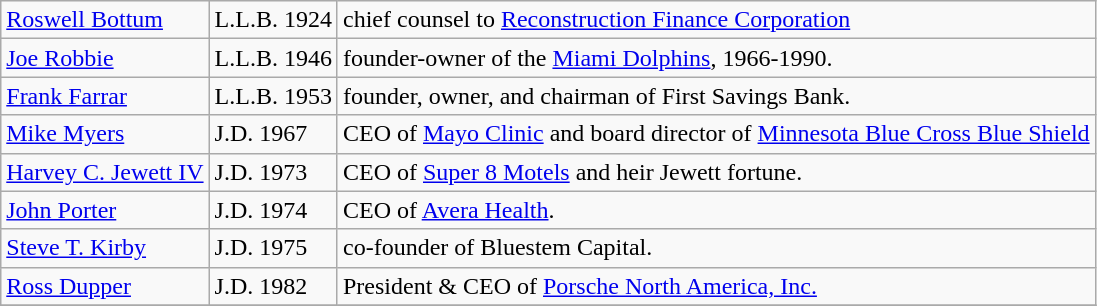<table class="wikitable">
<tr>
<td><a href='#'>Roswell Bottum</a></td>
<td>L.L.B. 1924</td>
<td>chief counsel to <a href='#'>Reconstruction Finance Corporation</a></td>
</tr>
<tr>
<td><a href='#'>Joe Robbie</a></td>
<td>L.L.B. 1946</td>
<td>founder-owner of the <a href='#'>Miami Dolphins</a>, 1966-1990.</td>
</tr>
<tr>
<td><a href='#'>Frank Farrar</a></td>
<td>L.L.B. 1953</td>
<td>founder, owner, and chairman of First Savings Bank.</td>
</tr>
<tr>
<td><a href='#'>Mike Myers</a></td>
<td>J.D. 1967</td>
<td>CEO of <a href='#'>Mayo Clinic</a> and board director of <a href='#'>Minnesota Blue Cross Blue Shield</a></td>
</tr>
<tr>
<td><a href='#'>Harvey C. Jewett IV</a></td>
<td>J.D. 1973</td>
<td>CEO of <a href='#'>Super 8 Motels</a> and heir Jewett fortune.</td>
</tr>
<tr>
<td><a href='#'>John Porter</a></td>
<td>J.D. 1974</td>
<td>CEO of <a href='#'>Avera Health</a>.</td>
</tr>
<tr>
<td><a href='#'>Steve T. Kirby</a></td>
<td>J.D. 1975</td>
<td>co-founder of Bluestem Capital.</td>
</tr>
<tr>
<td><a href='#'>Ross Dupper</a></td>
<td>J.D. 1982</td>
<td>President & CEO of <a href='#'>Porsche North America, Inc.</a></td>
</tr>
<tr>
</tr>
</table>
